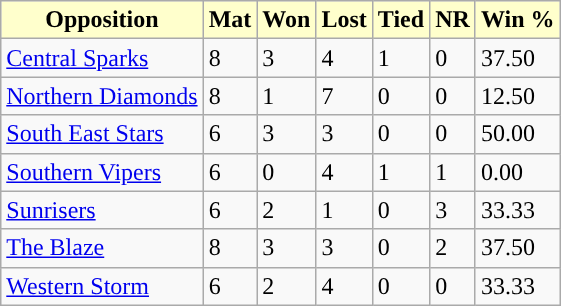<table class="wikitable sortable">
<tr>
<th style="background:#ffc;">Opposition</th>
<th style="background:#ffc;">Mat</th>
<th style="background:#ffc;">Won</th>
<th style="background:#ffc;">Lost</th>
<th style="background:#ffc;">Tied</th>
<th style="background:#ffc;">NR</th>
<th style="background:#ffc;">Win %</th>
</tr>
<tr>
<td><a href='#'>Central Sparks</a></td>
<td>8</td>
<td>3</td>
<td>4</td>
<td>1</td>
<td>0</td>
<td>37.50</td>
</tr>
<tr>
<td><a href='#'>Northern Diamonds</a></td>
<td>8</td>
<td>1</td>
<td>7</td>
<td>0</td>
<td>0</td>
<td>12.50</td>
</tr>
<tr>
<td><a href='#'>South East Stars</a></td>
<td>6</td>
<td>3</td>
<td>3</td>
<td>0</td>
<td>0</td>
<td>50.00</td>
</tr>
<tr>
<td><a href='#'>Southern Vipers</a></td>
<td>6</td>
<td>0</td>
<td>4</td>
<td>1</td>
<td>1</td>
<td>0.00</td>
</tr>
<tr>
<td><a href='#'>Sunrisers</a></td>
<td>6</td>
<td>2</td>
<td>1</td>
<td>0</td>
<td>3</td>
<td>33.33</td>
</tr>
<tr>
<td><a href='#'>The Blaze</a></td>
<td>8</td>
<td>3</td>
<td>3</td>
<td>0</td>
<td>2</td>
<td>37.50</td>
</tr>
<tr>
<td><a href='#'>Western Storm</a></td>
<td>6</td>
<td>2</td>
<td>4</td>
<td>0</td>
<td>0</td>
<td>33.33</td>
</tr>
</table>
